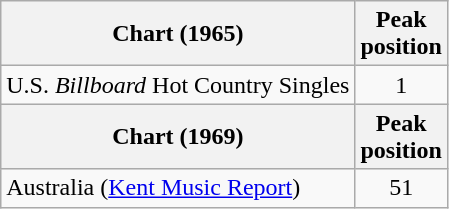<table class="wikitable">
<tr>
<th align="left">Chart (1965)</th>
<th align="center">Peak<br>position</th>
</tr>
<tr>
<td align="left">U.S. <em>Billboard</em> Hot Country Singles</td>
<td align="center">1</td>
</tr>
<tr>
<th align="left">Chart (1969)</th>
<th align="center">Peak<br>position</th>
</tr>
<tr>
<td align="left">Australia (<a href='#'>Kent Music Report</a>)</td>
<td align="center">51</td>
</tr>
</table>
